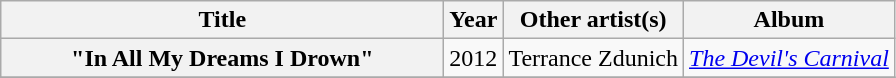<table class="wikitable plainrowheaders" style="text-align:center;">
<tr>
<th scope="col" style="width:18em;">Title</th>
<th scope="col">Year</th>
<th scope="col">Other artist(s)</th>
<th scope="col">Album</th>
</tr>
<tr>
<th scope="row">"In All My Dreams I Drown"</th>
<td>2012</td>
<td>Terrance Zdunich</td>
<td><a href='#'><em>The Devil's Carnival</em></a></td>
</tr>
<tr>
</tr>
</table>
